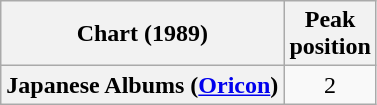<table class="wikitable plainrowheaders" style="text-align:center">
<tr>
<th scope="col">Chart (1989)</th>
<th scope="col">Peak<br> position</th>
</tr>
<tr>
<th scope="row">Japanese Albums (<a href='#'>Oricon</a>)</th>
<td>2</td>
</tr>
</table>
